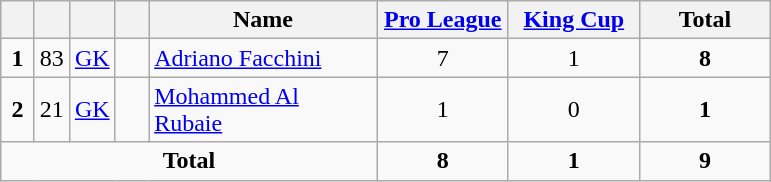<table class="wikitable" style="text-align:center">
<tr>
<th width=15></th>
<th width=15></th>
<th width=15></th>
<th width=15></th>
<th width=145>Name</th>
<th width=80><a href='#'>Pro League</a></th>
<th width=80><a href='#'>King Cup</a></th>
<th width=80>Total</th>
</tr>
<tr>
<td><strong>1</strong></td>
<td>83</td>
<td><a href='#'>GK</a></td>
<td></td>
<td align=left><a href='#'>Adriano Facchini</a></td>
<td>7</td>
<td>1</td>
<td><strong>8</strong></td>
</tr>
<tr>
<td><strong>2</strong></td>
<td>21</td>
<td><a href='#'>GK</a></td>
<td></td>
<td align=left><a href='#'>Mohammed Al Rubaie</a></td>
<td>1</td>
<td>0</td>
<td><strong>1</strong></td>
</tr>
<tr>
<td colspan=5><strong>Total</strong></td>
<td><strong>8</strong></td>
<td><strong>1</strong></td>
<td><strong>9</strong></td>
</tr>
</table>
